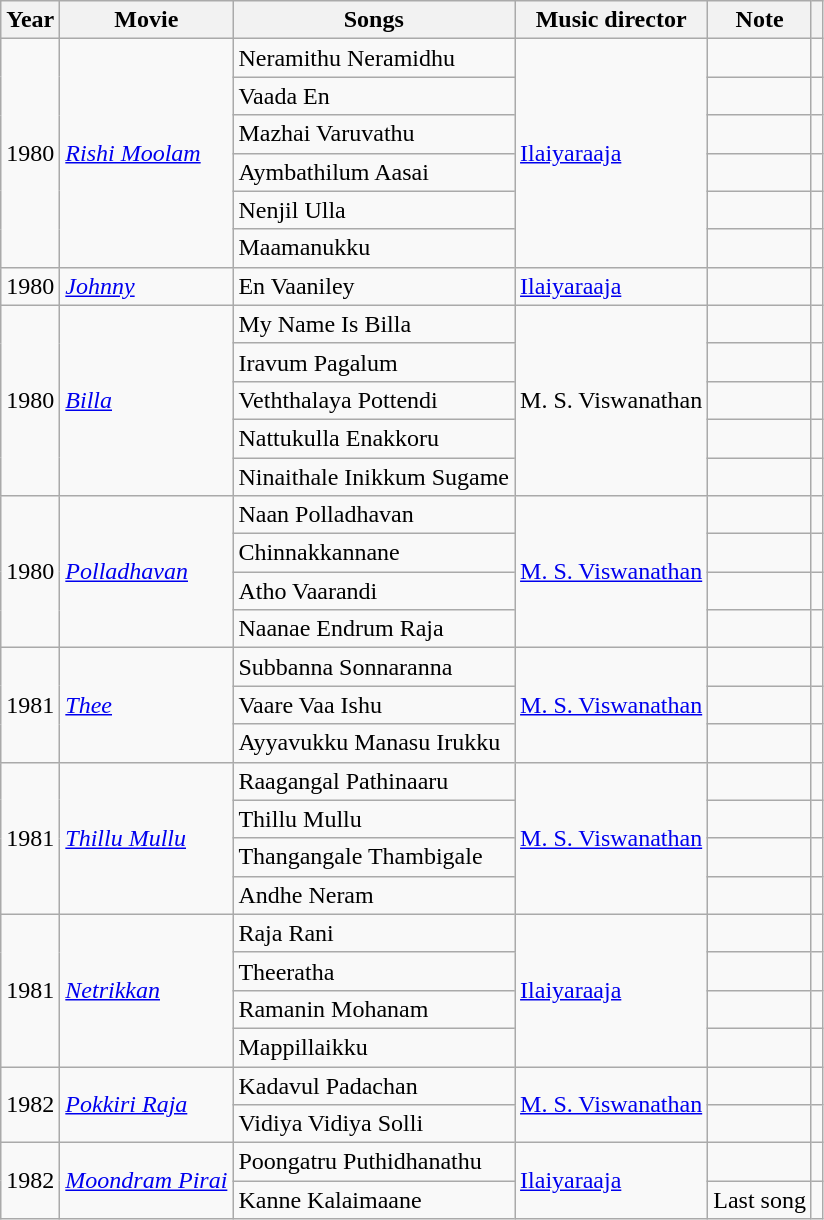<table class="wikitable">
<tr>
<th>Year</th>
<th>Movie</th>
<th>Songs</th>
<th>Music director</th>
<th>Note</th>
<th class="unsortable"></th>
</tr>
<tr>
<td rowspan=6>1980</td>
<td rowspan=6><em><a href='#'>Rishi Moolam</a></em></td>
<td>Neramithu Neramidhu</td>
<td rowspan=6><a href='#'>Ilaiyaraaja</a></td>
<td></td>
<td></td>
</tr>
<tr>
<td>Vaada En</td>
<td></td>
<td></td>
</tr>
<tr>
<td>Mazhai Varuvathu</td>
<td></td>
<td></td>
</tr>
<tr>
<td>Aymbathilum Aasai</td>
<td></td>
<td></td>
</tr>
<tr>
<td>Nenjil Ulla</td>
<td></td>
<td></td>
</tr>
<tr>
<td>Maamanukku</td>
<td></td>
<td></td>
</tr>
<tr>
<td rowspan=1>1980</td>
<td rowspan=1><em><a href='#'>Johnny</a></em></td>
<td>En Vaaniley</td>
<td rowspan=1><a href='#'>Ilaiyaraaja</a></td>
<td></td>
<td></td>
</tr>
<tr>
<td rowspan=5>1980</td>
<td rowspan=5><em><a href='#'>Billa</a></em></td>
<td>My Name Is Billa</td>
<td rowspan="5">M. S. Viswanathan</td>
<td></td>
<td></td>
</tr>
<tr>
<td>Iravum Pagalum</td>
<td></td>
<td></td>
</tr>
<tr>
<td>Veththalaya Pottendi</td>
<td></td>
<td></td>
</tr>
<tr>
<td>Nattukulla Enakkoru</td>
<td></td>
<td></td>
</tr>
<tr>
<td>Ninaithale Inikkum Sugame</td>
<td></td>
<td></td>
</tr>
<tr>
<td rowspan=4>1980</td>
<td rowspan=4><em><a href='#'>Polladhavan</a></em></td>
<td>Naan Polladhavan</td>
<td rowspan=4><a href='#'>M. S. Viswanathan</a></td>
<td></td>
<td></td>
</tr>
<tr>
<td>Chinnakkannane</td>
<td></td>
<td></td>
</tr>
<tr>
<td>Atho Vaarandi</td>
<td></td>
<td></td>
</tr>
<tr>
<td>Naanae Endrum Raja</td>
<td></td>
<td></td>
</tr>
<tr>
<td rowspan=3>1981</td>
<td rowspan=3><em><a href='#'>Thee</a></em></td>
<td>Subbanna Sonnaranna</td>
<td rowspan=3><a href='#'>M. S. Viswanathan</a></td>
<td></td>
<td></td>
</tr>
<tr>
<td>Vaare Vaa Ishu</td>
<td></td>
<td></td>
</tr>
<tr>
<td>Ayyavukku Manasu Irukku</td>
<td></td>
<td></td>
</tr>
<tr>
<td rowspan=4>1981</td>
<td rowspan=4><em><a href='#'>Thillu Mullu</a></em></td>
<td>Raagangal Pathinaaru</td>
<td rowspan=4><a href='#'>M. S. Viswanathan</a></td>
<td></td>
<td></td>
</tr>
<tr>
<td>Thillu Mullu</td>
<td></td>
<td></td>
</tr>
<tr>
<td>Thangangale Thambigale</td>
<td></td>
<td></td>
</tr>
<tr>
<td>Andhe Neram</td>
<td></td>
<td></td>
</tr>
<tr>
<td rowspan=4>1981</td>
<td rowspan=4><em><a href='#'>Netrikkan</a></em></td>
<td>Raja Rani</td>
<td rowspan=4><a href='#'>Ilaiyaraaja</a></td>
<td></td>
<td></td>
</tr>
<tr>
<td>Theeratha</td>
<td></td>
<td></td>
</tr>
<tr>
<td>Ramanin Mohanam</td>
<td></td>
<td></td>
</tr>
<tr>
<td>Mappillaikku</td>
<td></td>
<td></td>
</tr>
<tr>
<td rowspan=2>1982</td>
<td rowspan=2><em><a href='#'>Pokkiri Raja</a></em></td>
<td>Kadavul Padachan</td>
<td rowspan=2><a href='#'>M. S. Viswanathan</a></td>
<td></td>
<td></td>
</tr>
<tr>
<td>Vidiya Vidiya Solli</td>
<td></td>
<td></td>
</tr>
<tr>
<td rowspan=2>1982</td>
<td rowspan=2><em><a href='#'>Moondram Pirai</a></em></td>
<td>Poongatru Puthidhanathu</td>
<td rowspan=2><a href='#'>Ilaiyaraaja</a></td>
<td></td>
<td></td>
</tr>
<tr>
<td>Kanne Kalaimaane</td>
<td>Last song</td>
<td></td>
</tr>
</table>
